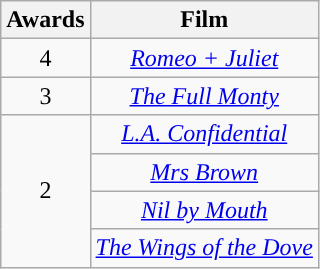<table class="wikitable" style="text-align:center;">
<tr>
<th style="background:">Awards</th>
<th style="background:">Film</th>
</tr>
<tr>
<td>4</td>
<td><em><a href='#'>Romeo + Juliet</a></em></td>
</tr>
<tr>
<td>3</td>
<td><em><a href='#'>The Full Monty</a></em></td>
</tr>
<tr>
<td rowspan="4">2</td>
<td><em><a href='#'>L.A. Confidential</a></em></td>
</tr>
<tr>
<td><em><a href='#'>Mrs Brown</a></em></td>
</tr>
<tr>
<td><em><a href='#'>Nil by Mouth</a></em></td>
</tr>
<tr>
<td><em><a href='#'>The Wings of the Dove</a></em></td>
</tr>
</table>
